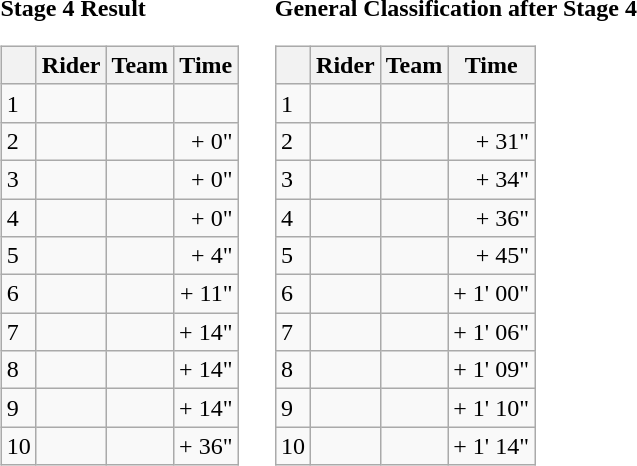<table>
<tr>
<td><strong>Stage 4 Result</strong><br><table class="wikitable">
<tr>
<th></th>
<th>Rider</th>
<th>Team</th>
<th>Time</th>
</tr>
<tr>
<td>1</td>
<td> </td>
<td></td>
<td align="right"></td>
</tr>
<tr>
<td>2</td>
<td></td>
<td></td>
<td align="right">+ 0"</td>
</tr>
<tr>
<td>3</td>
<td></td>
<td></td>
<td align="right">+ 0"</td>
</tr>
<tr>
<td>4</td>
<td></td>
<td></td>
<td align="right">+ 0"</td>
</tr>
<tr>
<td>5</td>
<td></td>
<td></td>
<td align="right">+ 4"</td>
</tr>
<tr>
<td>6</td>
<td></td>
<td></td>
<td align="right">+ 11"</td>
</tr>
<tr>
<td>7</td>
<td></td>
<td></td>
<td align="right">+ 14"</td>
</tr>
<tr>
<td>8</td>
<td></td>
<td></td>
<td align="right">+ 14"</td>
</tr>
<tr>
<td>9</td>
<td></td>
<td></td>
<td align="right">+ 14"</td>
</tr>
<tr>
<td>10</td>
<td></td>
<td></td>
<td align="right">+ 36"</td>
</tr>
</table>
</td>
<td></td>
<td><strong>General Classification after Stage 4</strong><br><table class="wikitable">
<tr>
<th></th>
<th>Rider</th>
<th>Team</th>
<th>Time</th>
</tr>
<tr>
<td>1</td>
<td> </td>
<td></td>
<td align="right"></td>
</tr>
<tr>
<td>2</td>
<td></td>
<td></td>
<td align="right">+ 31"</td>
</tr>
<tr>
<td>3</td>
<td></td>
<td></td>
<td align="right">+ 34"</td>
</tr>
<tr>
<td>4</td>
<td></td>
<td></td>
<td align="right">+ 36"</td>
</tr>
<tr>
<td>5</td>
<td></td>
<td></td>
<td align="right">+ 45"</td>
</tr>
<tr>
<td>6</td>
<td></td>
<td></td>
<td align="right">+ 1' 00"</td>
</tr>
<tr>
<td>7</td>
<td></td>
<td></td>
<td align="right">+ 1' 06"</td>
</tr>
<tr>
<td>8</td>
<td> </td>
<td></td>
<td align="right">+ 1' 09"</td>
</tr>
<tr>
<td>9</td>
<td></td>
<td></td>
<td align="right">+ 1' 10"</td>
</tr>
<tr>
<td>10</td>
<td></td>
<td></td>
<td align="right">+ 1' 14"</td>
</tr>
</table>
</td>
</tr>
</table>
